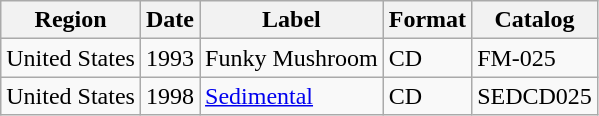<table class="wikitable">
<tr>
<th>Region</th>
<th>Date</th>
<th>Label</th>
<th>Format</th>
<th>Catalog</th>
</tr>
<tr>
<td>United States</td>
<td>1993</td>
<td>Funky Mushroom</td>
<td>CD</td>
<td>FM-025</td>
</tr>
<tr>
<td>United States</td>
<td>1998</td>
<td><a href='#'>Sedimental</a></td>
<td>CD</td>
<td>SEDCD025</td>
</tr>
</table>
